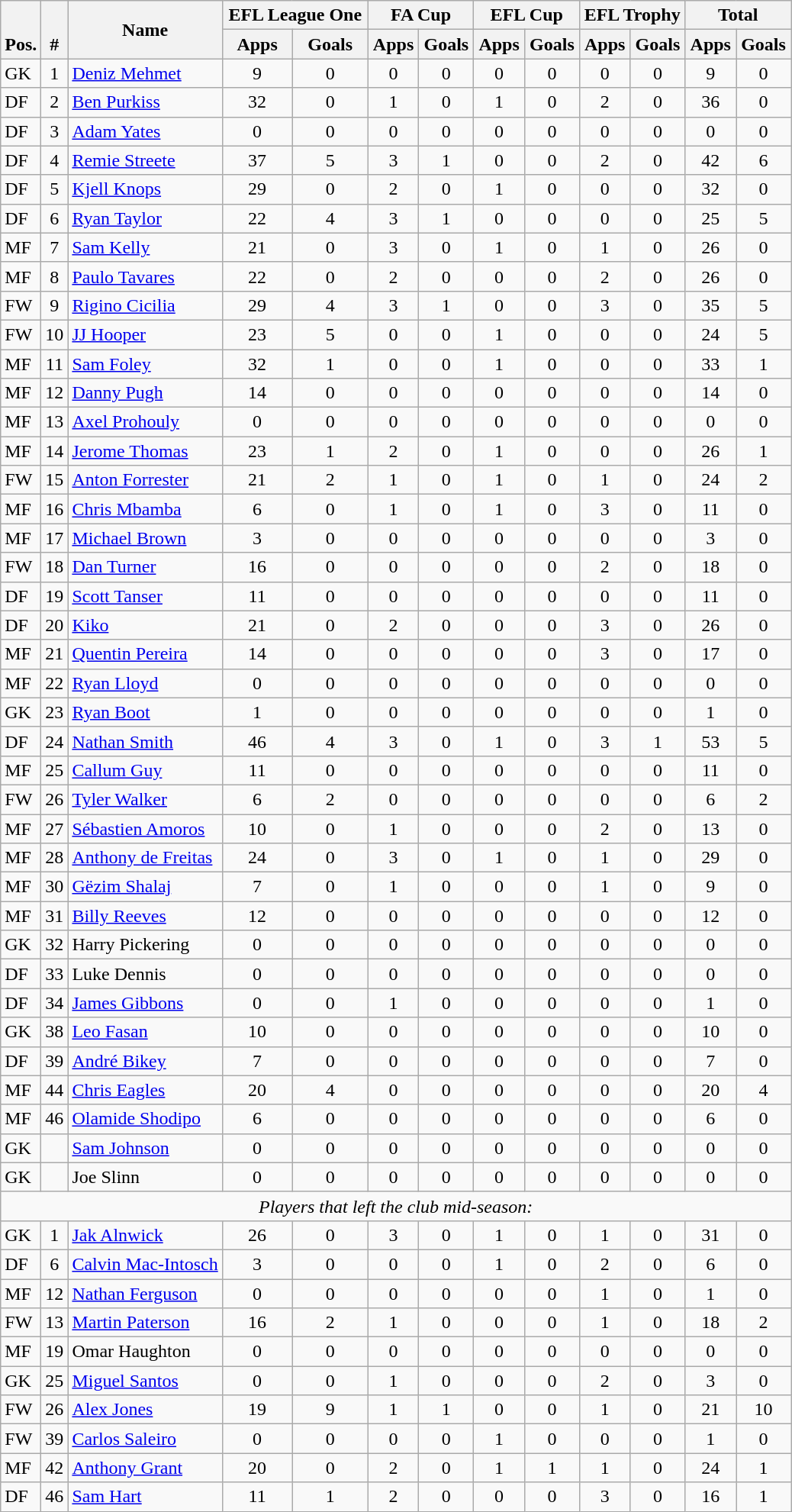<table class="wikitable" style="text-align:center">
<tr>
<th rowspan="2" valign="bottom">Pos.</th>
<th rowspan="2" valign="bottom">#</th>
<th rowspan="2">Name</th>
<th colspan="2" width="120">EFL League One</th>
<th colspan="2" width="85">FA Cup</th>
<th colspan="2" width="85">EFL Cup</th>
<th colspan="2" width="85">EFL Trophy</th>
<th colspan="2" width="85">Total</th>
</tr>
<tr>
<th>Apps</th>
<th>Goals</th>
<th>Apps</th>
<th>Goals</th>
<th>Apps</th>
<th>Goals</th>
<th>Apps</th>
<th>Goals</th>
<th>Apps</th>
<th>Goals</th>
</tr>
<tr>
<td align="left">GK</td>
<td>1</td>
<td align="left"> <a href='#'>Deniz Mehmet</a></td>
<td>9</td>
<td>0</td>
<td>0</td>
<td>0</td>
<td>0</td>
<td>0</td>
<td>0</td>
<td>0</td>
<td>9</td>
<td>0</td>
</tr>
<tr>
<td align="left">DF</td>
<td>2</td>
<td align="left"> <a href='#'>Ben Purkiss</a></td>
<td>32</td>
<td>0</td>
<td>1</td>
<td>0</td>
<td>1</td>
<td>0</td>
<td>2</td>
<td>0</td>
<td>36</td>
<td>0</td>
</tr>
<tr>
<td align="left">DF</td>
<td>3</td>
<td align="left"> <a href='#'>Adam Yates</a></td>
<td>0</td>
<td>0</td>
<td>0</td>
<td>0</td>
<td>0</td>
<td>0</td>
<td>0</td>
<td>0</td>
<td>0</td>
<td>0</td>
</tr>
<tr>
<td align="left">DF</td>
<td>4</td>
<td align="left"> <a href='#'>Remie Streete</a></td>
<td>37</td>
<td>5</td>
<td>3</td>
<td>1</td>
<td>0</td>
<td>0</td>
<td>2</td>
<td>0</td>
<td>42</td>
<td>6</td>
</tr>
<tr>
<td align="left">DF</td>
<td>5</td>
<td align="left"> <a href='#'>Kjell Knops</a></td>
<td>29</td>
<td>0</td>
<td>2</td>
<td>0</td>
<td>1</td>
<td>0</td>
<td>0</td>
<td>0</td>
<td>32</td>
<td>0</td>
</tr>
<tr>
<td align="left">DF</td>
<td>6</td>
<td align="left"> <a href='#'>Ryan Taylor</a></td>
<td>22</td>
<td>4</td>
<td>3</td>
<td>1</td>
<td>0</td>
<td>0</td>
<td>0</td>
<td>0</td>
<td>25</td>
<td>5</td>
</tr>
<tr>
<td align="left">MF</td>
<td>7</td>
<td align="left"> <a href='#'>Sam Kelly</a></td>
<td>21</td>
<td>0</td>
<td>3</td>
<td>0</td>
<td>1</td>
<td>0</td>
<td>1</td>
<td>0</td>
<td>26</td>
<td>0</td>
</tr>
<tr>
<td align="left">MF</td>
<td>8</td>
<td align="left"> <a href='#'>Paulo Tavares</a></td>
<td>22</td>
<td>0</td>
<td>2</td>
<td>0</td>
<td>0</td>
<td>0</td>
<td>2</td>
<td>0</td>
<td>26</td>
<td>0</td>
</tr>
<tr>
<td align="left">FW</td>
<td>9</td>
<td align="left"> <a href='#'>Rigino Cicilia</a></td>
<td>29</td>
<td>4</td>
<td>3</td>
<td>1</td>
<td>0</td>
<td>0</td>
<td>3</td>
<td>0</td>
<td>35</td>
<td>5</td>
</tr>
<tr>
<td align="left">FW</td>
<td>10</td>
<td align="left"> <a href='#'>JJ Hooper</a></td>
<td>23</td>
<td>5</td>
<td>0</td>
<td>0</td>
<td>1</td>
<td>0</td>
<td>0</td>
<td>0</td>
<td>24</td>
<td>5</td>
</tr>
<tr>
<td align="left">MF</td>
<td>11</td>
<td align="left"> <a href='#'>Sam Foley</a></td>
<td>32</td>
<td>1</td>
<td>0</td>
<td>0</td>
<td>1</td>
<td>0</td>
<td>0</td>
<td>0</td>
<td>33</td>
<td>1</td>
</tr>
<tr>
<td align="left">MF</td>
<td>12</td>
<td align="left"> <a href='#'>Danny Pugh</a></td>
<td>14</td>
<td>0</td>
<td>0</td>
<td>0</td>
<td>0</td>
<td>0</td>
<td>0</td>
<td>0</td>
<td>14</td>
<td>0</td>
</tr>
<tr>
<td align="left">MF</td>
<td>13</td>
<td align="left"> <a href='#'>Axel Prohouly</a></td>
<td>0</td>
<td>0</td>
<td>0</td>
<td>0</td>
<td>0</td>
<td>0</td>
<td>0</td>
<td>0</td>
<td>0</td>
<td>0</td>
</tr>
<tr>
<td align="left">MF</td>
<td>14</td>
<td align="left"> <a href='#'>Jerome Thomas</a></td>
<td>23</td>
<td>1</td>
<td>2</td>
<td>0</td>
<td>1</td>
<td>0</td>
<td>0</td>
<td>0</td>
<td>26</td>
<td>1</td>
</tr>
<tr>
<td align="left">FW</td>
<td>15</td>
<td align="left"> <a href='#'>Anton Forrester</a></td>
<td>21</td>
<td>2</td>
<td>1</td>
<td>0</td>
<td>1</td>
<td>0</td>
<td>1</td>
<td>0</td>
<td>24</td>
<td>2</td>
</tr>
<tr>
<td align="left">MF</td>
<td>16</td>
<td align="left"> <a href='#'>Chris Mbamba</a></td>
<td>6</td>
<td>0</td>
<td>1</td>
<td>0</td>
<td>1</td>
<td>0</td>
<td>3</td>
<td>0</td>
<td>11</td>
<td>0</td>
</tr>
<tr>
<td align="left">MF</td>
<td>17</td>
<td align="left"> <a href='#'>Michael Brown</a></td>
<td>3</td>
<td>0</td>
<td>0</td>
<td>0</td>
<td>0</td>
<td>0</td>
<td>0</td>
<td>0</td>
<td>3</td>
<td>0</td>
</tr>
<tr>
<td align="left">FW</td>
<td>18</td>
<td align="left"> <a href='#'>Dan Turner</a></td>
<td>16</td>
<td>0</td>
<td>0</td>
<td>0</td>
<td>0</td>
<td>0</td>
<td>2</td>
<td>0</td>
<td>18</td>
<td>0</td>
</tr>
<tr>
<td align="left">DF</td>
<td>19</td>
<td align="left"> <a href='#'>Scott Tanser</a></td>
<td>11</td>
<td>0</td>
<td>0</td>
<td>0</td>
<td>0</td>
<td>0</td>
<td>0</td>
<td>0</td>
<td>11</td>
<td>0</td>
</tr>
<tr>
<td align="left">DF</td>
<td>20</td>
<td align="left"> <a href='#'>Kiko</a></td>
<td>21</td>
<td>0</td>
<td>2</td>
<td>0</td>
<td>0</td>
<td>0</td>
<td>3</td>
<td>0</td>
<td>26</td>
<td>0</td>
</tr>
<tr>
<td align="left">MF</td>
<td>21</td>
<td align="left"> <a href='#'>Quentin Pereira</a></td>
<td>14</td>
<td>0</td>
<td>0</td>
<td>0</td>
<td>0</td>
<td>0</td>
<td>3</td>
<td>0</td>
<td>17</td>
<td>0</td>
</tr>
<tr>
<td align="left">MF</td>
<td>22</td>
<td align="left"> <a href='#'>Ryan Lloyd</a></td>
<td>0</td>
<td>0</td>
<td>0</td>
<td>0</td>
<td>0</td>
<td>0</td>
<td>0</td>
<td>0</td>
<td>0</td>
<td>0</td>
</tr>
<tr>
<td align="left">GK</td>
<td>23</td>
<td align="left"> <a href='#'>Ryan Boot</a></td>
<td>1</td>
<td>0</td>
<td>0</td>
<td>0</td>
<td>0</td>
<td>0</td>
<td>0</td>
<td>0</td>
<td>1</td>
<td>0</td>
</tr>
<tr>
<td align="left">DF</td>
<td>24</td>
<td align="left"> <a href='#'>Nathan Smith</a></td>
<td>46</td>
<td>4</td>
<td>3</td>
<td>0</td>
<td>1</td>
<td>0</td>
<td>3</td>
<td>1</td>
<td>53</td>
<td>5</td>
</tr>
<tr>
<td align="left">MF</td>
<td>25</td>
<td align="left"> <a href='#'>Callum Guy</a></td>
<td>11</td>
<td>0</td>
<td>0</td>
<td>0</td>
<td>0</td>
<td>0</td>
<td>0</td>
<td>0</td>
<td>11</td>
<td>0</td>
</tr>
<tr>
<td align="left">FW</td>
<td>26</td>
<td align="left"> <a href='#'>Tyler Walker</a></td>
<td>6</td>
<td>2</td>
<td>0</td>
<td>0</td>
<td>0</td>
<td>0</td>
<td>0</td>
<td>0</td>
<td>6</td>
<td>2</td>
</tr>
<tr>
<td align="left">MF</td>
<td>27</td>
<td align="left"> <a href='#'>Sébastien Amoros</a></td>
<td>10</td>
<td>0</td>
<td>1</td>
<td>0</td>
<td>0</td>
<td>0</td>
<td>2</td>
<td>0</td>
<td>13</td>
<td>0</td>
</tr>
<tr>
<td align="left">MF</td>
<td>28</td>
<td align="left"> <a href='#'>Anthony de Freitas</a></td>
<td>24</td>
<td>0</td>
<td>3</td>
<td>0</td>
<td>1</td>
<td>0</td>
<td>1</td>
<td>0</td>
<td>29</td>
<td>0</td>
</tr>
<tr>
<td align="left">MF</td>
<td>30</td>
<td align="left"> <a href='#'>Gëzim Shalaj</a></td>
<td>7</td>
<td>0</td>
<td>1</td>
<td>0</td>
<td>0</td>
<td>0</td>
<td>1</td>
<td>0</td>
<td>9</td>
<td>0</td>
</tr>
<tr>
<td align="left">MF</td>
<td>31</td>
<td align="left"> <a href='#'>Billy Reeves</a></td>
<td>12</td>
<td>0</td>
<td>0</td>
<td>0</td>
<td>0</td>
<td>0</td>
<td>0</td>
<td>0</td>
<td>12</td>
<td>0</td>
</tr>
<tr>
<td align="left">GK</td>
<td>32</td>
<td align="left"> Harry Pickering</td>
<td>0</td>
<td>0</td>
<td>0</td>
<td>0</td>
<td>0</td>
<td>0</td>
<td>0</td>
<td>0</td>
<td>0</td>
<td>0</td>
</tr>
<tr>
<td align="left">DF</td>
<td>33</td>
<td align="left"> Luke Dennis</td>
<td>0</td>
<td>0</td>
<td>0</td>
<td>0</td>
<td>0</td>
<td>0</td>
<td>0</td>
<td>0</td>
<td>0</td>
<td>0</td>
</tr>
<tr>
<td align="left">DF</td>
<td>34</td>
<td align="left"> <a href='#'>James Gibbons</a></td>
<td>0</td>
<td>0</td>
<td>1</td>
<td>0</td>
<td>0</td>
<td>0</td>
<td>0</td>
<td>0</td>
<td>1</td>
<td>0</td>
</tr>
<tr>
<td align="left">GK</td>
<td>38</td>
<td align="left"> <a href='#'>Leo Fasan</a></td>
<td>10</td>
<td>0</td>
<td>0</td>
<td>0</td>
<td>0</td>
<td>0</td>
<td>0</td>
<td>0</td>
<td>10</td>
<td>0</td>
</tr>
<tr>
<td align="left">DF</td>
<td>39</td>
<td align="left"> <a href='#'>André Bikey</a></td>
<td>7</td>
<td>0</td>
<td>0</td>
<td>0</td>
<td>0</td>
<td>0</td>
<td>0</td>
<td>0</td>
<td>7</td>
<td>0</td>
</tr>
<tr>
<td align="left">MF</td>
<td>44</td>
<td align="left"> <a href='#'>Chris Eagles</a></td>
<td>20</td>
<td>4</td>
<td>0</td>
<td>0</td>
<td>0</td>
<td>0</td>
<td>0</td>
<td>0</td>
<td>20</td>
<td>4</td>
</tr>
<tr>
<td align="left">MF</td>
<td>46</td>
<td align="left"> <a href='#'>Olamide Shodipo</a></td>
<td>6</td>
<td>0</td>
<td>0</td>
<td>0</td>
<td>0</td>
<td>0</td>
<td>0</td>
<td>0</td>
<td>6</td>
<td>0</td>
</tr>
<tr>
<td align="left">GK</td>
<td></td>
<td align="left"> <a href='#'>Sam Johnson</a></td>
<td>0</td>
<td>0</td>
<td>0</td>
<td>0</td>
<td>0</td>
<td>0</td>
<td>0</td>
<td>0</td>
<td>0</td>
<td>0</td>
</tr>
<tr>
<td align="left">GK</td>
<td></td>
<td align="left"> Joe Slinn</td>
<td>0</td>
<td>0</td>
<td>0</td>
<td>0</td>
<td>0</td>
<td>0</td>
<td>0</td>
<td>0</td>
<td>0</td>
<td>0</td>
</tr>
<tr>
<td colspan="14"><em>Players that left the club mid-season:</em></td>
</tr>
<tr>
<td align="left">GK</td>
<td>1</td>
<td align="left"> <a href='#'>Jak Alnwick</a></td>
<td>26</td>
<td>0</td>
<td>3</td>
<td>0</td>
<td>1</td>
<td>0</td>
<td>1</td>
<td>0</td>
<td>31</td>
<td>0</td>
</tr>
<tr>
<td align="left">DF</td>
<td>6</td>
<td align="left"> <a href='#'>Calvin Mac-Intosch</a></td>
<td>3</td>
<td>0</td>
<td>0</td>
<td>0</td>
<td>1</td>
<td>0</td>
<td>2</td>
<td>0</td>
<td>6</td>
<td>0</td>
</tr>
<tr>
<td align="left">MF</td>
<td>12</td>
<td align="left"> <a href='#'>Nathan Ferguson</a></td>
<td>0</td>
<td>0</td>
<td>0</td>
<td>0</td>
<td>0</td>
<td>0</td>
<td>1</td>
<td>0</td>
<td>1</td>
<td>0</td>
</tr>
<tr>
<td align="left">FW</td>
<td>13</td>
<td align="left"> <a href='#'>Martin Paterson</a></td>
<td>16</td>
<td>2</td>
<td>1</td>
<td>0</td>
<td>0</td>
<td>0</td>
<td>1</td>
<td>0</td>
<td>18</td>
<td>2</td>
</tr>
<tr>
<td align="left">MF</td>
<td>19</td>
<td align="left"> Omar Haughton</td>
<td>0</td>
<td>0</td>
<td>0</td>
<td>0</td>
<td>0</td>
<td>0</td>
<td>0</td>
<td>0</td>
<td>0</td>
<td>0</td>
</tr>
<tr>
<td align="left">GK</td>
<td>25</td>
<td align="left"> <a href='#'>Miguel Santos</a></td>
<td>0</td>
<td>0</td>
<td>1</td>
<td>0</td>
<td>0</td>
<td>0</td>
<td>2</td>
<td>0</td>
<td>3</td>
<td>0</td>
</tr>
<tr>
<td align="left">FW</td>
<td>26</td>
<td align="left"> <a href='#'>Alex Jones</a></td>
<td>19</td>
<td>9</td>
<td>1</td>
<td>1</td>
<td>0</td>
<td>0</td>
<td>1</td>
<td>0</td>
<td>21</td>
<td>10</td>
</tr>
<tr>
<td align="left">FW</td>
<td>39</td>
<td align="left"> <a href='#'>Carlos Saleiro</a></td>
<td>0</td>
<td>0</td>
<td>0</td>
<td>0</td>
<td>1</td>
<td>0</td>
<td>0</td>
<td>0</td>
<td>1</td>
<td>0</td>
</tr>
<tr>
<td align="left">MF</td>
<td>42</td>
<td align="left"> <a href='#'>Anthony Grant</a></td>
<td>20</td>
<td>0</td>
<td>2</td>
<td>0</td>
<td>1</td>
<td>1</td>
<td>1</td>
<td>0</td>
<td>24</td>
<td>1</td>
</tr>
<tr>
<td align="left">DF</td>
<td>46</td>
<td align="left"> <a href='#'>Sam Hart</a></td>
<td>11</td>
<td>1</td>
<td>2</td>
<td>0</td>
<td>0</td>
<td>0</td>
<td>3</td>
<td>0</td>
<td>16</td>
<td>1</td>
</tr>
</table>
